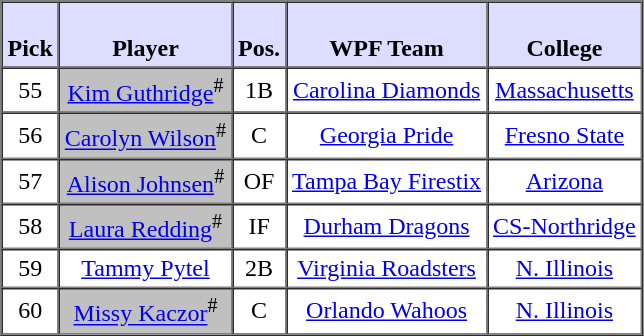<table style="text-align: center" border="1" cellpadding="3" cellspacing="0">
<tr>
<th style="background:#ddf;"><br>Pick</th>
<th style="background:#ddf;"><br>Player</th>
<th style="background:#ddf;"><br>Pos.</th>
<th style="background:#ddf;"><br>WPF Team</th>
<th style="background:#ddf;"><br>College</th>
</tr>
<tr>
<td>55</td>
<td style="background:#C0C0C0;"><a href='#'>Kim Guthridge</a><sup>#</sup></td>
<td>1B</td>
<td><a href='#'>Carolina Diamonds</a></td>
<td><a href='#'>Massachusetts</a></td>
</tr>
<tr>
<td>56</td>
<td style="background:#C0C0C0;"><a href='#'>Carolyn Wilson</a><sup>#</sup></td>
<td>C</td>
<td><a href='#'>Georgia Pride</a></td>
<td><a href='#'>Fresno State</a></td>
</tr>
<tr>
<td>57</td>
<td style="background:#C0C0C0;"><a href='#'>Alison Johnsen</a><sup>#</sup></td>
<td>OF</td>
<td><a href='#'>Tampa Bay Firestix</a></td>
<td><a href='#'>Arizona</a></td>
</tr>
<tr>
<td>58</td>
<td style="background:#C0C0C0;"><a href='#'>Laura Redding</a><sup>#</sup></td>
<td>IF</td>
<td><a href='#'>Durham Dragons</a></td>
<td><a href='#'>CS-Northridge</a></td>
</tr>
<tr>
<td>59</td>
<td><a href='#'>Tammy Pytel</a></td>
<td>2B</td>
<td><a href='#'>Virginia Roadsters</a></td>
<td><a href='#'>N. Illinois</a></td>
</tr>
<tr>
<td>60</td>
<td style="background:#C0C0C0;"><a href='#'>Missy Kaczor</a><sup>#</sup></td>
<td>C</td>
<td><a href='#'>Orlando Wahoos</a></td>
<td><a href='#'>N. Illinois</a></td>
</tr>
</table>
